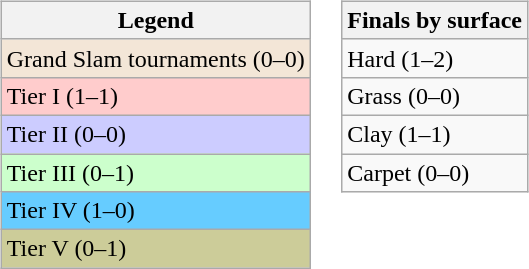<table>
<tr valign=top>
<td><br><table class="wikitable sortable mw-collapsible mw-collapsed">
<tr>
<th>Legend</th>
</tr>
<tr>
<td style="background:#f3e6d7;">Grand Slam tournaments (0–0)</td>
</tr>
<tr>
<td style="background:#ffcccc;">Tier I (1–1)</td>
</tr>
<tr>
<td style="background:#ccccff;">Tier II (0–0)</td>
</tr>
<tr>
<td style="background:#ccffcc;">Tier III (0–1)</td>
</tr>
<tr>
<td style="background:#66ccff;">Tier IV (1–0)</td>
</tr>
<tr>
<td bgcolor=#CCCC99>Tier V (0–1)</td>
</tr>
</table>
</td>
<td><br><table class="wikitable sortable mw-collapsible mw-collapsed">
<tr>
<th>Finals by surface</th>
</tr>
<tr>
<td>Hard (1–2)</td>
</tr>
<tr>
<td>Grass (0–0)</td>
</tr>
<tr>
<td>Clay (1–1)</td>
</tr>
<tr>
<td>Carpet (0–0)</td>
</tr>
</table>
</td>
</tr>
</table>
